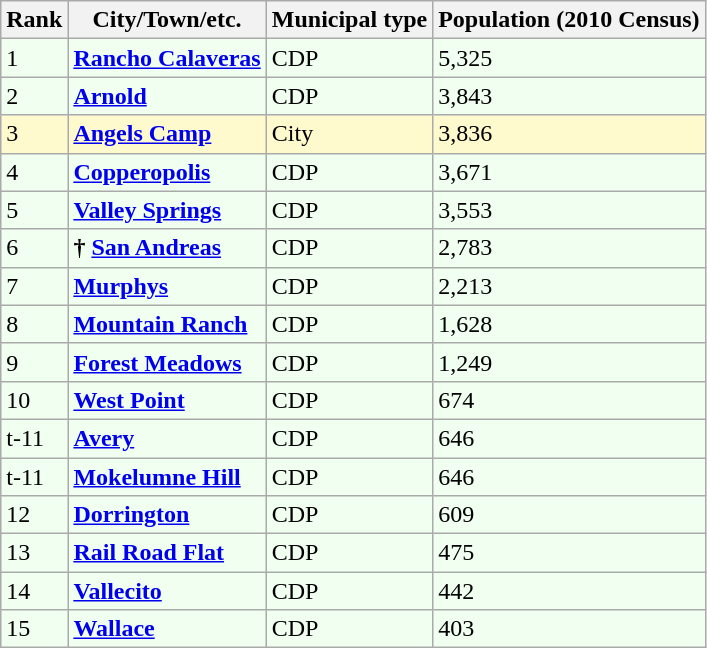<table class="wikitable sortable">
<tr>
<th>Rank</th>
<th>City/Town/etc.</th>
<th>Municipal type</th>
<th>Population (2010 Census)</th>
</tr>
<tr style="background-color:#F0FFF0;">
<td>1</td>
<td><strong><a href='#'>Rancho Calaveras</a></strong></td>
<td>CDP</td>
<td>5,325</td>
</tr>
<tr style="background-color:#F0FFF0;">
<td>2</td>
<td><strong><a href='#'>Arnold</a></strong></td>
<td>CDP</td>
<td>3,843</td>
</tr>
<tr style="background-color:#FFFACD;">
<td>3</td>
<td><strong><a href='#'>Angels Camp</a></strong></td>
<td>City</td>
<td>3,836</td>
</tr>
<tr style="background-color:#F0FFF0;">
<td>4</td>
<td><strong><a href='#'>Copperopolis</a></strong></td>
<td>CDP</td>
<td>3,671</td>
</tr>
<tr style="background-color:#F0FFF0;">
<td>5</td>
<td><strong><a href='#'>Valley Springs</a></strong></td>
<td>CDP</td>
<td>3,553</td>
</tr>
<tr style="background-color:#F0FFF0;">
<td>6</td>
<td><strong>†</strong> <strong><a href='#'>San Andreas</a></strong></td>
<td>CDP</td>
<td>2,783</td>
</tr>
<tr style="background-color:#F0FFF0;">
<td>7</td>
<td><strong><a href='#'>Murphys</a></strong></td>
<td>CDP</td>
<td>2,213</td>
</tr>
<tr style="background-color:#F0FFF0;">
<td>8</td>
<td><strong><a href='#'>Mountain Ranch</a></strong></td>
<td>CDP</td>
<td>1,628</td>
</tr>
<tr style="background-color:#F0FFF0;">
<td>9</td>
<td><strong><a href='#'>Forest Meadows</a></strong></td>
<td>CDP</td>
<td>1,249</td>
</tr>
<tr style="background-color:#F0FFF0;">
<td>10</td>
<td><strong><a href='#'>West Point</a></strong></td>
<td>CDP</td>
<td>674</td>
</tr>
<tr style="background-color:#F0FFF0;">
<td>t-11</td>
<td><strong><a href='#'>Avery</a></strong></td>
<td>CDP</td>
<td>646</td>
</tr>
<tr style="background-color:#F0FFF0;">
<td>t-11</td>
<td><strong><a href='#'>Mokelumne Hill</a></strong></td>
<td>CDP</td>
<td>646</td>
</tr>
<tr style="background-color:#F0FFF0;">
<td>12</td>
<td><strong><a href='#'>Dorrington</a></strong></td>
<td>CDP</td>
<td>609</td>
</tr>
<tr style="background-color:#F0FFF0;">
<td>13</td>
<td><strong><a href='#'>Rail Road Flat</a></strong></td>
<td>CDP</td>
<td>475</td>
</tr>
<tr style="background-color:#F0FFF0;">
<td>14</td>
<td><strong><a href='#'>Vallecito</a></strong></td>
<td>CDP</td>
<td>442</td>
</tr>
<tr style="background-color:#F0FFF0;">
<td>15</td>
<td><strong><a href='#'>Wallace</a></strong></td>
<td>CDP</td>
<td>403</td>
</tr>
</table>
